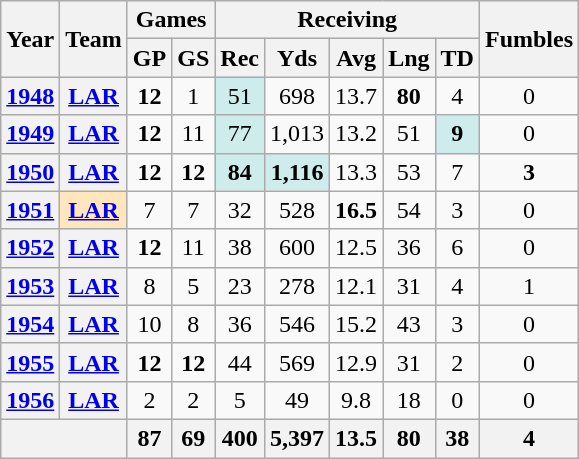<table class="wikitable" style="text-align:center;">
<tr>
<th rowspan="2">Year</th>
<th rowspan="2">Team</th>
<th colspan="2">Games</th>
<th colspan="5">Receiving</th>
<th rowspan="2">Fumbles</th>
</tr>
<tr>
<th>GP</th>
<th>GS</th>
<th>Rec</th>
<th>Yds</th>
<th>Avg</th>
<th>Lng</th>
<th>TD</th>
</tr>
<tr>
<th><a href='#'>1948</a></th>
<th><a href='#'>LAR</a></th>
<td><strong>12</strong></td>
<td>1</td>
<td style="background:#cfecec;">51</td>
<td>698</td>
<td>13.7</td>
<td><strong>80</strong></td>
<td>4</td>
<td>0</td>
</tr>
<tr>
<th><a href='#'>1949</a></th>
<th><a href='#'>LAR</a></th>
<td><strong>12</strong></td>
<td>11</td>
<td style="background:#cfecec;">77</td>
<td>1,013</td>
<td>13.2</td>
<td>51</td>
<td style="background:#cfecec;"><strong>9</strong></td>
<td>0</td>
</tr>
<tr>
<th><a href='#'>1950</a></th>
<th><a href='#'>LAR</a></th>
<td><strong>12</strong></td>
<td><strong>12</strong></td>
<td style="background:#cfecec;"><strong>84</strong></td>
<td style="background:#cfecec;"><strong>1,116</strong></td>
<td>13.3</td>
<td>53</td>
<td>7</td>
<td><strong>3</strong></td>
</tr>
<tr>
<th><a href='#'>1951</a></th>
<th style="background:#ffe6bd;"><a href='#'>LAR</a></th>
<td>7</td>
<td>7</td>
<td>32</td>
<td>528</td>
<td><strong>16.5</strong></td>
<td>54</td>
<td>3</td>
<td>0</td>
</tr>
<tr>
<th><a href='#'>1952</a></th>
<th><a href='#'>LAR</a></th>
<td><strong>12</strong></td>
<td>11</td>
<td>38</td>
<td>600</td>
<td>12.5</td>
<td>36</td>
<td>6</td>
<td>0</td>
</tr>
<tr>
<th><a href='#'>1953</a></th>
<th><a href='#'>LAR</a></th>
<td>8</td>
<td>5</td>
<td>23</td>
<td>278</td>
<td>12.1</td>
<td>31</td>
<td>4</td>
<td>1</td>
</tr>
<tr>
<th><a href='#'>1954</a></th>
<th><a href='#'>LAR</a></th>
<td>10</td>
<td>8</td>
<td>36</td>
<td>546</td>
<td>15.2</td>
<td>43</td>
<td>3</td>
<td>0</td>
</tr>
<tr>
<th><a href='#'>1955</a></th>
<th><a href='#'>LAR</a></th>
<td><strong>12</strong></td>
<td><strong>12</strong></td>
<td>44</td>
<td>569</td>
<td>12.9</td>
<td>31</td>
<td>2</td>
<td>0</td>
</tr>
<tr>
<th><a href='#'>1956</a></th>
<th><a href='#'>LAR</a></th>
<td>2</td>
<td>2</td>
<td>5</td>
<td>49</td>
<td>9.8</td>
<td>18</td>
<td>0</td>
<td>0</td>
</tr>
<tr>
<th colspan="2"></th>
<th>87</th>
<th>69</th>
<th>400</th>
<th>5,397</th>
<th>13.5</th>
<th>80</th>
<th>38</th>
<th>4</th>
</tr>
</table>
